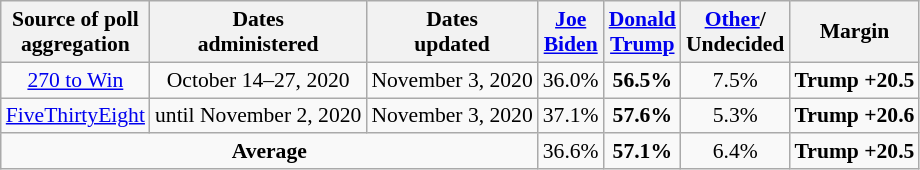<table class="wikitable sortable" style="text-align:center;font-size:90%;line-height:17px">
<tr>
<th>Source of poll<br>aggregation</th>
<th>Dates<br> administered</th>
<th>Dates<br> updated</th>
<th class="unsortable"><a href='#'>Joe<br>Biden</a><br><small></small></th>
<th class="unsortable"><a href='#'>Donald<br>Trump</a><br><small></small></th>
<th class="unsortable"><a href='#'>Other</a>/<br>Undecided<br></th>
<th>Margin</th>
</tr>
<tr>
<td><a href='#'>270 to Win</a></td>
<td>October 14–27, 2020</td>
<td>November 3, 2020</td>
<td>36.0%</td>
<td><strong>56.5%</strong></td>
<td>7.5%</td>
<td><strong>Trump +20.5</strong></td>
</tr>
<tr>
<td><a href='#'>FiveThirtyEight</a></td>
<td>until November 2, 2020</td>
<td>November 3, 2020</td>
<td>37.1%</td>
<td><strong>57.6%</strong></td>
<td>5.3%</td>
<td><strong>Trump +20.6</strong></td>
</tr>
<tr>
<td colspan="3"><strong>Average</strong></td>
<td>36.6%</td>
<td><strong>57.1%</strong></td>
<td>6.4%</td>
<td><strong>Trump +20.5</strong></td>
</tr>
</table>
